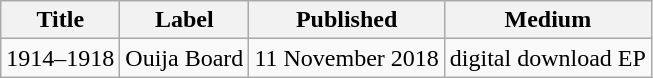<table class="wikitable">
<tr>
<th>Title</th>
<th>Label</th>
<th>Published</th>
<th>Medium</th>
</tr>
<tr>
<td>1914–1918</td>
<td>Ouija Board</td>
<td>11 November 2018</td>
<td>digital download EP</td>
</tr>
</table>
